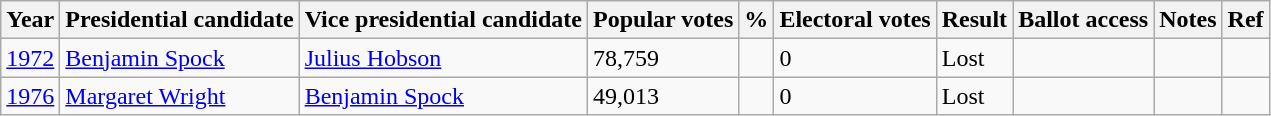<table class="wikitable sortable" style="font-size:100%">
<tr>
<th>Year</th>
<th>Presidential candidate</th>
<th>Vice presidential candidate</th>
<th>Popular votes</th>
<th>%</th>
<th>Electoral votes</th>
<th>Result</th>
<th>Ballot access</th>
<th>Notes</th>
<th>Ref</th>
</tr>
<tr>
<td><a href='#'>1972</a></td>
<td><a href='#'>Benjamin Spock</a></td>
<td><a href='#'>Julius Hobson</a></td>
<td>78,759</td>
<td></td>
<td>0</td>
<td> Lost</td>
<td></td>
<td></td>
<td></td>
</tr>
<tr>
<td><a href='#'>1976</a></td>
<td><a href='#'>Margaret Wright</a></td>
<td><a href='#'>Benjamin Spock</a></td>
<td>49,013</td>
<td></td>
<td>0</td>
<td> Lost</td>
<td></td>
<td></td>
<td></td>
</tr>
</table>
